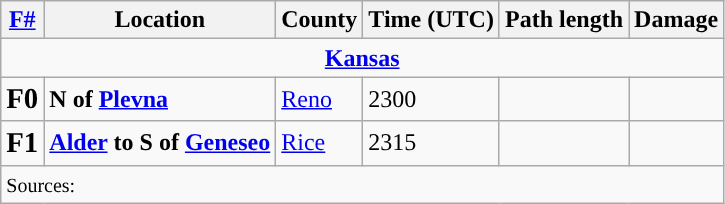<table class="wikitable">
<tr>
<th><strong><a href='#'>F#</a></strong></th>
<th><strong>Location</strong></th>
<th><strong>County</strong></th>
<th><strong>Time (UTC)</strong></th>
<th><strong>Path length</strong></th>
<th><strong>Damage</strong></th>
</tr>
<tr damage was limited to trees>
<td colspan="7" align=center><strong><a href='#'>Kansas</a></strong></td>
</tr>
<tr Damage was limited to trees>
<td><big><strong>F0</strong></big></td>
<td><strong>N of <a href='#'>Plevna</a></strong></td>
<td><a href='#'>Reno</a></td>
<td>2300</td>
<td></td>
<td></td>
</tr>
<tr>
<td><big><strong>F1</strong></big></td>
<td><strong><a href='#'>Alder</a> to S of <a href='#'>Geneseo</a></strong></td>
<td><a href='#'>Rice</a></td>
<td>2315</td>
<td></td>
<td></td>
</tr>
<tr>
<td colspan="7"><small>Sources:  </small></td>
</tr>
</table>
